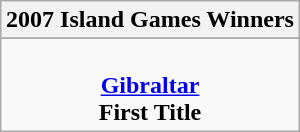<table class="wikitable" style="text-align: center; margin: 0 auto;">
<tr>
<th>2007 Island Games Winners</th>
</tr>
<tr>
</tr>
<tr>
<td><br><strong><a href='#'>Gibraltar</a></strong><br><strong>First Title</strong></td>
</tr>
</table>
